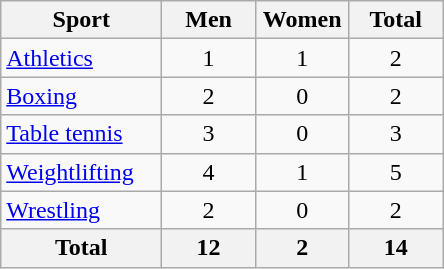<table class="wikitable sortable" style="text-align:center;">
<tr>
<th width=100>Sport</th>
<th width=55>Men</th>
<th width=55>Women</th>
<th width=55>Total</th>
</tr>
<tr>
<td align=left><a href='#'>Athletics</a></td>
<td>1</td>
<td>1</td>
<td>2</td>
</tr>
<tr>
<td align=left><a href='#'>Boxing</a></td>
<td>2</td>
<td>0</td>
<td>2</td>
</tr>
<tr>
<td align=left><a href='#'>Table tennis</a></td>
<td>3</td>
<td>0</td>
<td>3</td>
</tr>
<tr>
<td align=left><a href='#'>Weightlifting</a></td>
<td>4</td>
<td>1</td>
<td>5</td>
</tr>
<tr>
<td align=left><a href='#'>Wrestling</a></td>
<td>2</td>
<td>0</td>
<td>2</td>
</tr>
<tr>
<th>Total</th>
<th>12</th>
<th>2</th>
<th>14</th>
</tr>
</table>
